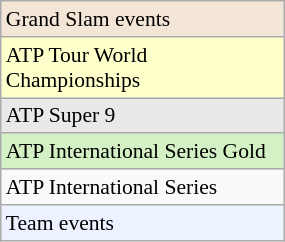<table class="wikitable"  style="font-size:90%; width:15%;">
<tr style="background:#f3e6d7;">
<td>Grand Slam events</td>
</tr>
<tr style="background:#ffc;">
<td>ATP Tour World Championships</td>
</tr>
<tr style="background:#e9e9e9;">
<td>ATP Super 9</td>
</tr>
<tr style="background:#d4f1c5;">
<td>ATP International Series Gold</td>
</tr>
<tr bgcolor=>
<td>ATP International Series</td>
</tr>
<tr style="background:#ecf2ff;">
<td>Team events</td>
</tr>
</table>
